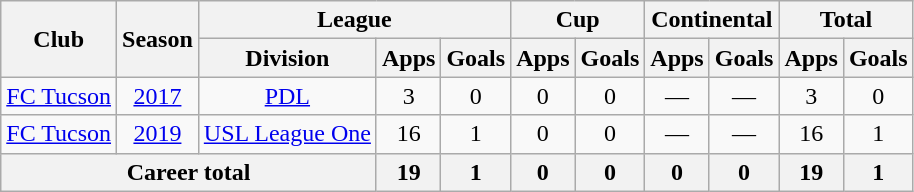<table class="wikitable" style="text-align: center;">
<tr>
<th rowspan="2">Club</th>
<th rowspan="2">Season</th>
<th colspan="3">League</th>
<th colspan="2">Cup</th>
<th colspan="2">Continental</th>
<th colspan="2">Total</th>
</tr>
<tr>
<th>Division</th>
<th>Apps</th>
<th>Goals</th>
<th>Apps</th>
<th>Goals</th>
<th>Apps</th>
<th>Goals</th>
<th>Apps</th>
<th>Goals</th>
</tr>
<tr>
<td rowspan="1"><a href='#'>FC Tucson</a></td>
<td><a href='#'>2017</a></td>
<td><a href='#'>PDL</a></td>
<td>3</td>
<td>0</td>
<td>0</td>
<td>0</td>
<td>—</td>
<td>—</td>
<td>3</td>
<td>0</td>
</tr>
<tr>
<td rowspan="1"><a href='#'>FC Tucson</a></td>
<td><a href='#'>2019</a></td>
<td><a href='#'>USL League One</a></td>
<td>16</td>
<td>1</td>
<td>0</td>
<td>0</td>
<td>—</td>
<td>—</td>
<td>16</td>
<td>1</td>
</tr>
<tr>
<th colspan="3">Career total</th>
<th>19</th>
<th>1</th>
<th>0</th>
<th>0</th>
<th>0</th>
<th>0</th>
<th>19</th>
<th>1</th>
</tr>
</table>
